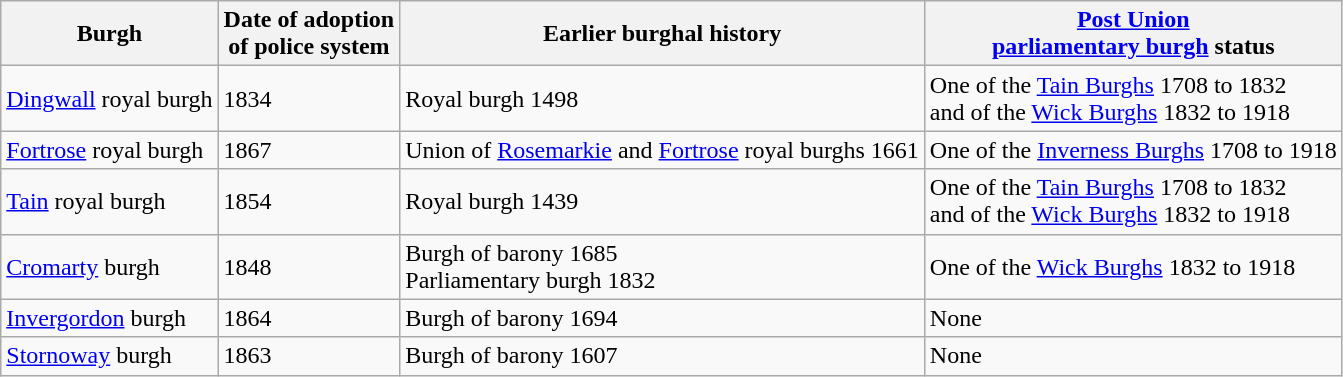<table class="wikitable">
<tr>
<th>Burgh</th>
<th>Date of adoption <br> of police system</th>
<th>Earlier burghal history</th>
<th><a href='#'>Post Union</a> <br> <a href='#'>parliamentary burgh</a> status</th>
</tr>
<tr>
<td><a href='#'>Dingwall</a> royal burgh</td>
<td>1834</td>
<td>Royal burgh 1498</td>
<td>One of the <a href='#'>Tain Burghs</a> 1708 to 1832 <br> and of the <a href='#'>Wick Burghs</a> 1832 to 1918</td>
</tr>
<tr>
<td><a href='#'>Fortrose</a> royal burgh</td>
<td>1867</td>
<td>Union of <a href='#'>Rosemarkie</a> and <a href='#'>Fortrose</a> royal burghs 1661</td>
<td>One of the <a href='#'>Inverness Burghs</a> 1708 to 1918</td>
</tr>
<tr>
<td><a href='#'>Tain</a> royal burgh</td>
<td>1854</td>
<td>Royal burgh 1439</td>
<td>One of the <a href='#'>Tain Burghs</a> 1708 to 1832 <br> and of the <a href='#'>Wick Burghs</a> 1832 to 1918</td>
</tr>
<tr>
<td><a href='#'>Cromarty</a> burgh</td>
<td>1848</td>
<td>Burgh of barony 1685 <br> Parliamentary burgh 1832</td>
<td>One of the <a href='#'>Wick Burghs</a> 1832 to 1918</td>
</tr>
<tr>
<td><a href='#'>Invergordon</a> burgh</td>
<td>1864</td>
<td>Burgh of barony 1694</td>
<td>None</td>
</tr>
<tr>
<td><a href='#'>Stornoway</a> burgh</td>
<td>1863</td>
<td>Burgh of barony 1607</td>
<td>None</td>
</tr>
</table>
